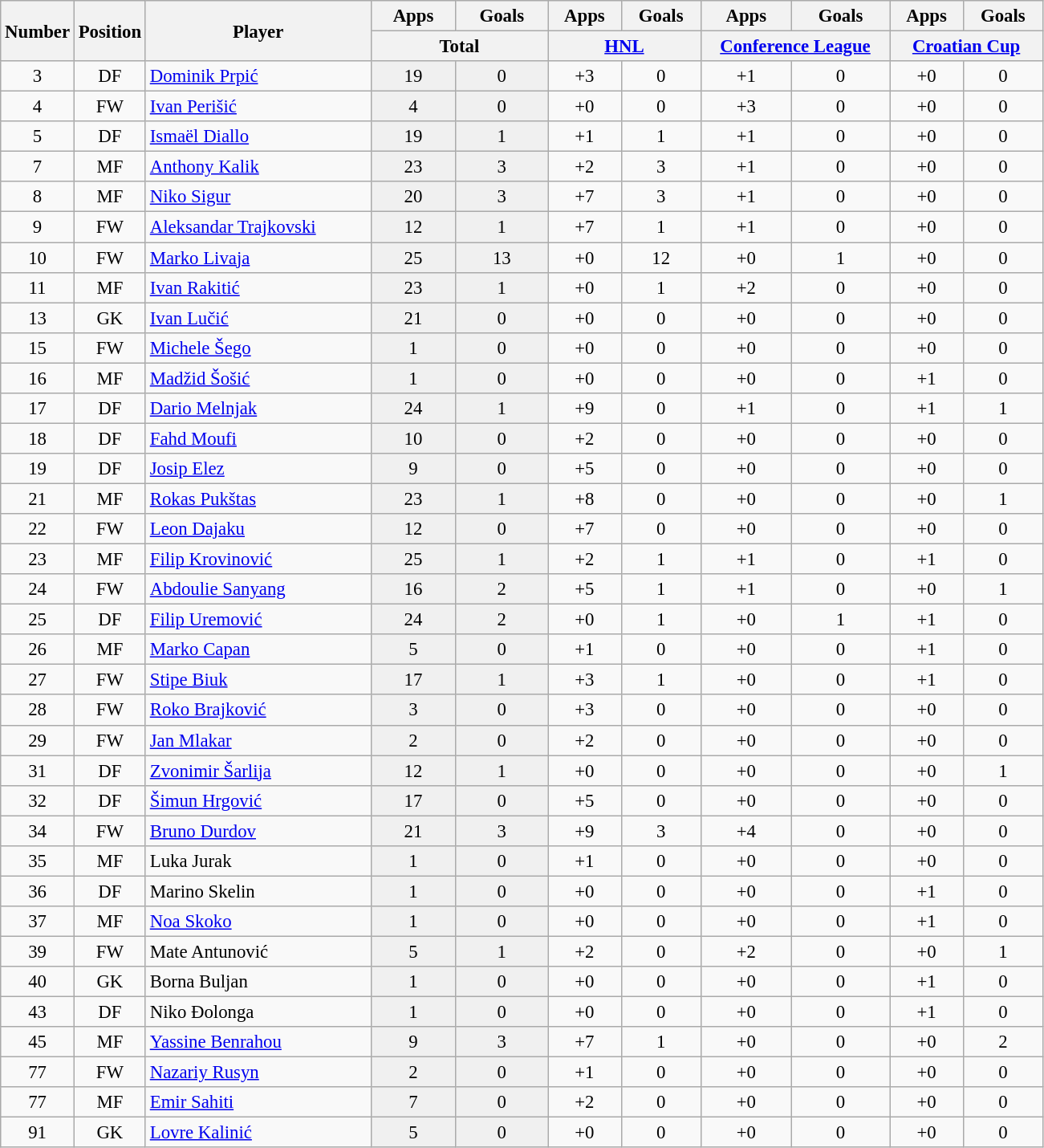<table class="wikitable sortable" style="font-size: 95%; text-align: center;">
<tr>
<th width=40 rowspan="2" align="center">Number</th>
<th width=40 rowspan="2" align="center">Position</th>
<th width=180 rowspan="2" align="center">Player</th>
<th>Apps</th>
<th>Goals</th>
<th>Apps</th>
<th>Goals</th>
<th>Apps</th>
<th>Goals</th>
<th>Apps</th>
<th>Goals</th>
</tr>
<tr>
<th class="unsortable" width=140 colspan="2" align="center">Total</th>
<th class="unsortable" width=120 colspan="2" align="center"><a href='#'>HNL</a></th>
<th class="unsortable" width=150 colspan="2" align="center"><a href='#'>Conference League</a></th>
<th class="unsortable" width=120 colspan="2" align="center"><a href='#'>Croatian Cup</a></th>
</tr>
<tr>
<td>3</td>
<td>DF</td>
<td style="text-align:left;"> <a href='#'>Dominik Prpić</a></td>
<td style="background: #F0F0F0">19</td>
<td style="background: #F0F0F0">0</td>
<td>+3</td>
<td>0</td>
<td>+1</td>
<td>0</td>
<td>+0</td>
<td>0</td>
</tr>
<tr>
<td>4</td>
<td>FW</td>
<td style="text-align:left;"> <a href='#'>Ivan Perišić</a></td>
<td style="background: #F0F0F0">4</td>
<td style="background: #F0F0F0">0</td>
<td>+0</td>
<td>0</td>
<td>+3</td>
<td>0</td>
<td>+0</td>
<td>0</td>
</tr>
<tr>
<td>5</td>
<td>DF</td>
<td style="text-align:left;"> <a href='#'>Ismaël Diallo</a></td>
<td style="background: #F0F0F0">19</td>
<td style="background: #F0F0F0">1</td>
<td>+1</td>
<td>1</td>
<td>+1</td>
<td>0</td>
<td>+0</td>
<td>0</td>
</tr>
<tr>
<td>7</td>
<td>MF</td>
<td style="text-align:left;"> <a href='#'>Anthony Kalik</a></td>
<td style="background: #F0F0F0">23</td>
<td style="background: #F0F0F0">3</td>
<td>+2</td>
<td>3</td>
<td>+1</td>
<td>0</td>
<td>+0</td>
<td>0</td>
</tr>
<tr>
<td>8</td>
<td>MF</td>
<td style="text-align:left;"> <a href='#'>Niko Sigur</a></td>
<td style="background: #F0F0F0">20</td>
<td style="background: #F0F0F0">3</td>
<td>+7</td>
<td>3</td>
<td>+1</td>
<td>0</td>
<td>+0</td>
<td>0</td>
</tr>
<tr>
<td>9</td>
<td>FW</td>
<td style="text-align:left;"> <a href='#'>Aleksandar Trajkovski</a></td>
<td style="background: #F0F0F0">12</td>
<td style="background: #F0F0F0">1</td>
<td>+7</td>
<td>1</td>
<td>+1</td>
<td>0</td>
<td>+0</td>
<td>0</td>
</tr>
<tr>
<td>10</td>
<td>FW</td>
<td style="text-align:left;"> <a href='#'>Marko Livaja</a></td>
<td style="background: #F0F0F0">25</td>
<td style="background: #F0F0F0">13</td>
<td>+0</td>
<td>12</td>
<td>+0</td>
<td>1</td>
<td>+0</td>
<td>0</td>
</tr>
<tr>
<td>11</td>
<td>MF</td>
<td style="text-align:left;"> <a href='#'>Ivan Rakitić</a></td>
<td style="background: #F0F0F0">23</td>
<td style="background: #F0F0F0">1</td>
<td>+0</td>
<td>1</td>
<td>+2</td>
<td>0</td>
<td>+0</td>
<td>0</td>
</tr>
<tr>
<td>13</td>
<td>GK</td>
<td style="text-align:left;"> <a href='#'>Ivan Lučić</a></td>
<td style="background: #F0F0F0">21</td>
<td style="background: #F0F0F0">0</td>
<td>+0</td>
<td>0</td>
<td>+0</td>
<td>0</td>
<td>+0</td>
<td>0</td>
</tr>
<tr>
<td>15</td>
<td>FW</td>
<td style="text-align:left;"> <a href='#'>Michele Šego</a></td>
<td style="background: #F0F0F0">1</td>
<td style="background: #F0F0F0">0</td>
<td>+0</td>
<td>0</td>
<td>+0</td>
<td>0</td>
<td>+0</td>
<td>0</td>
</tr>
<tr>
<td>16</td>
<td>MF</td>
<td style="text-align:left;"> <a href='#'>Madžid Šošić</a></td>
<td style="background: #F0F0F0">1</td>
<td style="background: #F0F0F0">0</td>
<td>+0</td>
<td>0</td>
<td>+0</td>
<td>0</td>
<td>+1</td>
<td>0</td>
</tr>
<tr>
<td>17</td>
<td>DF</td>
<td style="text-align:left;"> <a href='#'>Dario Melnjak</a></td>
<td style="background: #F0F0F0">24</td>
<td style="background: #F0F0F0">1</td>
<td>+9</td>
<td>0</td>
<td>+1</td>
<td>0</td>
<td>+1</td>
<td>1</td>
</tr>
<tr>
<td>18</td>
<td>DF</td>
<td style="text-align:left;"> <a href='#'>Fahd Moufi</a></td>
<td style="background: #F0F0F0">10</td>
<td style="background: #F0F0F0">0</td>
<td>+2</td>
<td>0</td>
<td>+0</td>
<td>0</td>
<td>+0</td>
<td>0</td>
</tr>
<tr>
<td>19</td>
<td>DF</td>
<td style="text-align:left;"> <a href='#'>Josip Elez</a></td>
<td style="background: #F0F0F0">9</td>
<td style="background: #F0F0F0">0</td>
<td>+5</td>
<td>0</td>
<td>+0</td>
<td>0</td>
<td>+0</td>
<td>0</td>
</tr>
<tr>
<td>21</td>
<td>MF</td>
<td style="text-align:left;"> <a href='#'>Rokas Pukštas</a></td>
<td style="background: #F0F0F0">23</td>
<td style="background: #F0F0F0">1</td>
<td>+8</td>
<td>0</td>
<td>+0</td>
<td>0</td>
<td>+0</td>
<td>1</td>
</tr>
<tr>
<td>22</td>
<td>FW</td>
<td style="text-align:left;"> <a href='#'>Leon Dajaku</a></td>
<td style="background: #F0F0F0">12</td>
<td style="background: #F0F0F0">0</td>
<td>+7</td>
<td>0</td>
<td>+0</td>
<td>0</td>
<td>+0</td>
<td>0</td>
</tr>
<tr>
<td>23</td>
<td>MF</td>
<td style="text-align:left;"> <a href='#'>Filip Krovinović</a></td>
<td style="background: #F0F0F0">25</td>
<td style="background: #F0F0F0">1</td>
<td>+2</td>
<td>1</td>
<td>+1</td>
<td>0</td>
<td>+1</td>
<td>0</td>
</tr>
<tr>
<td>24</td>
<td>FW</td>
<td style="text-align:left;"> <a href='#'>Abdoulie Sanyang</a></td>
<td style="background: #F0F0F0">16</td>
<td style="background: #F0F0F0">2</td>
<td>+5</td>
<td>1</td>
<td>+1</td>
<td>0</td>
<td>+0</td>
<td>1</td>
</tr>
<tr>
<td>25</td>
<td>DF</td>
<td style="text-align:left;"> <a href='#'>Filip Uremović</a></td>
<td style="background: #F0F0F0">24</td>
<td style="background: #F0F0F0">2</td>
<td>+0</td>
<td>1</td>
<td>+0</td>
<td>1</td>
<td>+1</td>
<td>0</td>
</tr>
<tr>
<td>26</td>
<td>MF</td>
<td style="text-align:left;"> <a href='#'>Marko Capan</a></td>
<td style="background: #F0F0F0">5</td>
<td style="background: #F0F0F0">0</td>
<td>+1</td>
<td>0</td>
<td>+0</td>
<td>0</td>
<td>+1</td>
<td>0</td>
</tr>
<tr>
<td>27</td>
<td>FW</td>
<td style="text-align:left;"> <a href='#'>Stipe Biuk</a></td>
<td style="background: #F0F0F0">17</td>
<td style="background: #F0F0F0">1</td>
<td>+3</td>
<td>1</td>
<td>+0</td>
<td>0</td>
<td>+1</td>
<td>0</td>
</tr>
<tr>
<td>28</td>
<td>FW</td>
<td style="text-align:left;"> <a href='#'>Roko Brajković</a></td>
<td style="background: #F0F0F0">3</td>
<td style="background: #F0F0F0">0</td>
<td>+3</td>
<td>0</td>
<td>+0</td>
<td>0</td>
<td>+0</td>
<td>0</td>
</tr>
<tr>
<td>29</td>
<td>FW</td>
<td style="text-align:left;"> <a href='#'>Jan Mlakar</a></td>
<td style="background: #F0F0F0">2</td>
<td style="background: #F0F0F0">0</td>
<td>+2</td>
<td>0</td>
<td>+0</td>
<td>0</td>
<td>+0</td>
<td>0</td>
</tr>
<tr>
<td>31</td>
<td>DF</td>
<td style="text-align:left;"> <a href='#'>Zvonimir Šarlija</a></td>
<td style="background: #F0F0F0">12</td>
<td style="background: #F0F0F0">1</td>
<td>+0</td>
<td>0</td>
<td>+0</td>
<td>0</td>
<td>+0</td>
<td>1</td>
</tr>
<tr>
<td>32</td>
<td>DF</td>
<td style="text-align:left;"> <a href='#'>Šimun Hrgović</a></td>
<td style="background: #F0F0F0">17</td>
<td style="background: #F0F0F0">0</td>
<td>+5</td>
<td>0</td>
<td>+0</td>
<td>0</td>
<td>+0</td>
<td>0</td>
</tr>
<tr>
<td>34</td>
<td>FW</td>
<td style="text-align:left;"> <a href='#'>Bruno Durdov</a></td>
<td style="background: #F0F0F0">21</td>
<td style="background: #F0F0F0">3</td>
<td>+9</td>
<td>3</td>
<td>+4</td>
<td>0</td>
<td>+0</td>
<td>0</td>
</tr>
<tr>
<td>35</td>
<td>MF</td>
<td style="text-align:left;"> Luka Jurak</td>
<td style="background: #F0F0F0">1</td>
<td style="background: #F0F0F0">0</td>
<td>+1</td>
<td>0</td>
<td>+0</td>
<td>0</td>
<td>+0</td>
<td>0</td>
</tr>
<tr>
<td>36</td>
<td>DF</td>
<td style="text-align:left;"> Marino Skelin</td>
<td style="background: #F0F0F0">1</td>
<td style="background: #F0F0F0">0</td>
<td>+0</td>
<td>0</td>
<td>+0</td>
<td>0</td>
<td>+1</td>
<td>0</td>
</tr>
<tr>
<td>37</td>
<td>MF</td>
<td style="text-align:left;"> <a href='#'>Noa Skoko</a></td>
<td style="background: #F0F0F0">1</td>
<td style="background: #F0F0F0">0</td>
<td>+0</td>
<td>0</td>
<td>+0</td>
<td>0</td>
<td>+1</td>
<td>0</td>
</tr>
<tr>
<td>39</td>
<td>FW</td>
<td style="text-align:left;"> Mate Antunović</td>
<td style="background: #F0F0F0">5</td>
<td style="background: #F0F0F0">1</td>
<td>+2</td>
<td>0</td>
<td>+2</td>
<td>0</td>
<td>+0</td>
<td>1</td>
</tr>
<tr>
<td>40</td>
<td>GK</td>
<td style="text-align:left;"> Borna Buljan</td>
<td style="background: #F0F0F0">1</td>
<td style="background: #F0F0F0">0</td>
<td>+0</td>
<td>0</td>
<td>+0</td>
<td>0</td>
<td>+1</td>
<td>0</td>
</tr>
<tr>
<td>43</td>
<td>DF</td>
<td style="text-align:left;"> Niko Đolonga</td>
<td style="background: #F0F0F0">1</td>
<td style="background: #F0F0F0">0</td>
<td>+0</td>
<td>0</td>
<td>+0</td>
<td>0</td>
<td>+1</td>
<td>0</td>
</tr>
<tr>
<td>45</td>
<td>MF</td>
<td style="text-align:left;"> <a href='#'>Yassine Benrahou</a></td>
<td style="background: #F0F0F0">9</td>
<td style="background: #F0F0F0">3</td>
<td>+7</td>
<td>1</td>
<td>+0</td>
<td>0</td>
<td>+0</td>
<td>2</td>
</tr>
<tr>
<td>77</td>
<td>FW</td>
<td style="text-align:left;"> <a href='#'>Nazariy Rusyn</a></td>
<td style="background: #F0F0F0">2</td>
<td style="background: #F0F0F0">0</td>
<td>+1</td>
<td>0</td>
<td>+0</td>
<td>0</td>
<td>+0</td>
<td>0</td>
</tr>
<tr>
<td>77</td>
<td>MF</td>
<td style="text-align:left;"> <a href='#'>Emir Sahiti</a></td>
<td style="background: #F0F0F0">7</td>
<td style="background: #F0F0F0">0</td>
<td>+2</td>
<td>0</td>
<td>+0</td>
<td>0</td>
<td>+0</td>
<td>0</td>
</tr>
<tr>
<td>91</td>
<td>GK</td>
<td style="text-align:left;"> <a href='#'>Lovre Kalinić</a></td>
<td style="background: #F0F0F0">5</td>
<td style="background: #F0F0F0">0</td>
<td>+0</td>
<td>0</td>
<td>+0</td>
<td>0</td>
<td>+0</td>
<td>0</td>
</tr>
</table>
